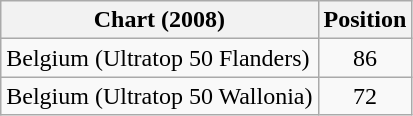<table class="wikitable sortable">
<tr>
<th>Chart (2008)</th>
<th>Position</th>
</tr>
<tr>
<td>Belgium (Ultratop 50 Flanders)</td>
<td style="text-align:center">86</td>
</tr>
<tr>
<td>Belgium (Ultratop 50 Wallonia)</td>
<td style="text-align:center">72</td>
</tr>
</table>
